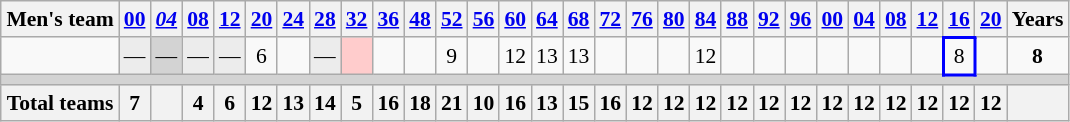<table class="wikitable" style="text-align: center; font-size: 90%; margin-left: 1em;">
<tr>
<th>Men's team</th>
<th><a href='#'>00</a></th>
<th><em><a href='#'>04</a></em></th>
<th><a href='#'>08</a></th>
<th><a href='#'>12</a></th>
<th><a href='#'>20</a></th>
<th><a href='#'>24</a></th>
<th><a href='#'>28</a></th>
<th><a href='#'>32</a></th>
<th><a href='#'>36</a></th>
<th><a href='#'>48</a></th>
<th><a href='#'>52</a></th>
<th><a href='#'>56</a></th>
<th><a href='#'>60</a></th>
<th><a href='#'>64</a></th>
<th><a href='#'>68</a></th>
<th><a href='#'>72</a></th>
<th><a href='#'>76</a></th>
<th><a href='#'>80</a></th>
<th><a href='#'>84</a></th>
<th><a href='#'>88</a></th>
<th><a href='#'>92</a></th>
<th><a href='#'>96</a></th>
<th><a href='#'>00</a></th>
<th><a href='#'>04</a></th>
<th><a href='#'>08</a></th>
<th><a href='#'>12</a></th>
<th><a href='#'>16</a></th>
<th><a href='#'>20</a></th>
<th>Years</th>
</tr>
<tr>
<td style="text-align: left;"></td>
<td style="background-color: #ececec;">—</td>
<td style="background-color: lightgray;">—</td>
<td style="background-color: #ececec;">—</td>
<td style="background-color: #ececec;">—</td>
<td>6</td>
<td></td>
<td style="background-color: #ececec;">—</td>
<td style="background-color: #ffcccc;"></td>
<td></td>
<td></td>
<td>9</td>
<td></td>
<td>12</td>
<td>13</td>
<td>13</td>
<td></td>
<td></td>
<td></td>
<td>12</td>
<td></td>
<td></td>
<td></td>
<td></td>
<td></td>
<td></td>
<td></td>
<td style="border: 2px solid blue;">8</td>
<td></td>
<td><strong>8</strong></td>
</tr>
<tr style="background-color: lightgrey;">
<td colspan="30"></td>
</tr>
<tr>
<th>Total teams</th>
<th>7</th>
<th></th>
<th>4</th>
<th>6</th>
<th>12</th>
<th>13</th>
<th>14</th>
<th>5</th>
<th>16</th>
<th>18</th>
<th>21</th>
<th>10</th>
<th>16</th>
<th>13</th>
<th>15</th>
<th>16</th>
<th>12</th>
<th>12</th>
<th>12</th>
<th>12</th>
<th>12</th>
<th>12</th>
<th>12</th>
<th>12</th>
<th>12</th>
<th>12</th>
<th>12</th>
<th>12</th>
<th></th>
</tr>
</table>
